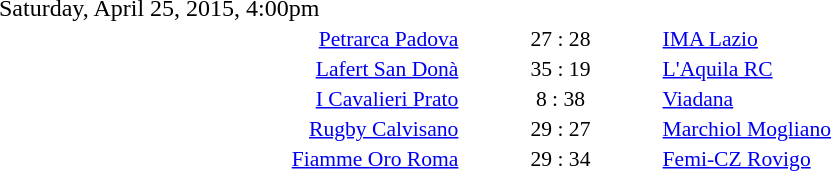<table style="width:70%;" cellspacing="1">
<tr>
<th width=35%></th>
<th width=15%></th>
<th></th>
</tr>
<tr>
<td>Saturday, April 25, 2015, 4:00pm</td>
</tr>
<tr style=font-size:90%>
<td align=right><a href='#'>Petrarca Padova</a></td>
<td align=center>27 : 28</td>
<td><a href='#'>IMA Lazio</a></td>
</tr>
<tr style=font-size:90%>
<td align=right><a href='#'>Lafert San Donà</a></td>
<td align=center>35 : 19</td>
<td><a href='#'>L'Aquila RC</a></td>
</tr>
<tr style=font-size:90%>
<td align=right><a href='#'>I Cavalieri Prato</a></td>
<td align=center>8 : 38</td>
<td><a href='#'>Viadana</a></td>
</tr>
<tr style=font-size:90%>
<td align=right><a href='#'>Rugby Calvisano</a></td>
<td align=center>29 : 27</td>
<td><a href='#'>Marchiol Mogliano</a></td>
</tr>
<tr style=font-size:90%>
<td align=right><a href='#'>Fiamme Oro Roma</a></td>
<td align=center>29 : 34</td>
<td><a href='#'>Femi-CZ Rovigo</a></td>
</tr>
</table>
